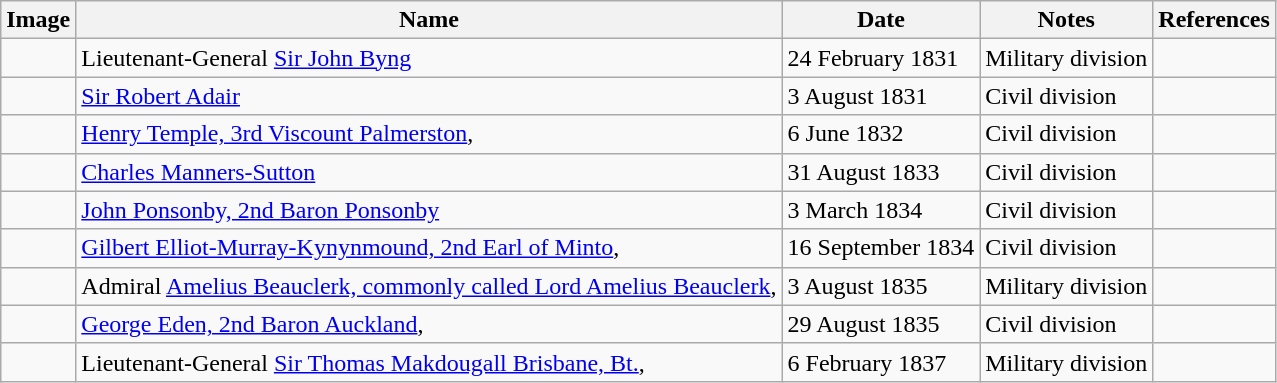<table class="wikitable">
<tr>
<th>Image</th>
<th>Name</th>
<th>Date</th>
<th>Notes</th>
<th>References</th>
</tr>
<tr>
<td></td>
<td>Lieutenant-General <a href='#'>Sir John Byng</a></td>
<td>24 February 1831</td>
<td>Military division</td>
<td></td>
</tr>
<tr>
<td></td>
<td><a href='#'>Sir Robert Adair</a></td>
<td>3 August 1831</td>
<td>Civil division</td>
<td></td>
</tr>
<tr>
<td></td>
<td><a href='#'>Henry Temple, 3rd Viscount Palmerston</a>, </td>
<td>6 June 1832</td>
<td>Civil division</td>
<td></td>
</tr>
<tr>
<td></td>
<td><a href='#'>Charles Manners-Sutton</a></td>
<td>31 August 1833</td>
<td>Civil division</td>
<td></td>
</tr>
<tr>
<td></td>
<td><a href='#'>John Ponsonby, 2nd Baron Ponsonby</a></td>
<td>3 March 1834</td>
<td>Civil division</td>
<td></td>
</tr>
<tr>
<td></td>
<td><a href='#'>Gilbert Elliot-Murray-Kynynmound, 2nd Earl of Minto</a>, </td>
<td>16 September 1834</td>
<td>Civil division</td>
<td></td>
</tr>
<tr>
<td></td>
<td>Admiral <a href='#'>Amelius Beauclerk, commonly called Lord Amelius Beauclerk</a>, </td>
<td>3 August 1835</td>
<td>Military division</td>
<td></td>
</tr>
<tr>
<td></td>
<td><a href='#'>George Eden, 2nd Baron Auckland</a>, </td>
<td>29 August 1835</td>
<td>Civil division</td>
<td></td>
</tr>
<tr>
<td></td>
<td>Lieutenant-General <a href='#'>Sir Thomas Makdougall Brisbane, Bt.</a>, </td>
<td>6 February 1837</td>
<td>Military division</td>
<td></td>
</tr>
</table>
